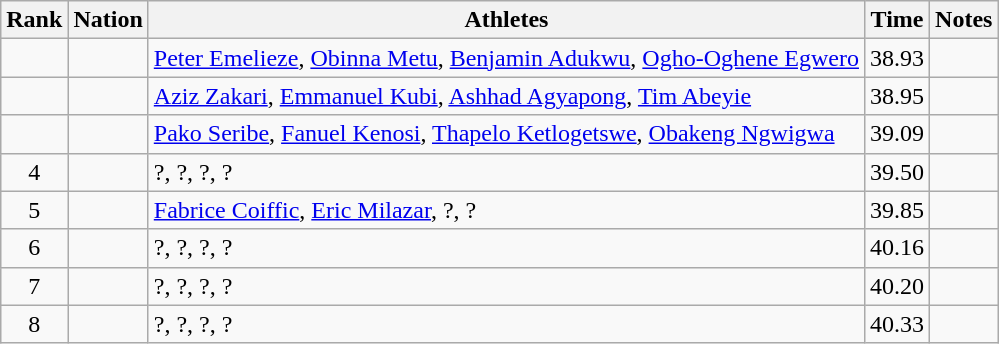<table class="wikitable sortable" style="text-align:center;">
<tr>
<th>Rank</th>
<th>Nation</th>
<th>Athletes</th>
<th>Time</th>
<th>Notes</th>
</tr>
<tr>
<td></td>
<td align=left></td>
<td align=left><a href='#'>Peter Emelieze</a>, <a href='#'>Obinna Metu</a>, <a href='#'>Benjamin Adukwu</a>, <a href='#'>Ogho-Oghene Egwero</a></td>
<td>38.93</td>
<td></td>
</tr>
<tr>
<td></td>
<td align=left></td>
<td align=left><a href='#'>Aziz Zakari</a>, <a href='#'>Emmanuel Kubi</a>, <a href='#'>Ashhad Agyapong</a>, <a href='#'>Tim Abeyie</a></td>
<td>38.95</td>
<td></td>
</tr>
<tr>
<td></td>
<td align=left></td>
<td align=left><a href='#'>Pako Seribe</a>, <a href='#'>Fanuel Kenosi</a>, <a href='#'>Thapelo Ketlogetswe</a>, <a href='#'>Obakeng Ngwigwa</a></td>
<td>39.09</td>
<td></td>
</tr>
<tr>
<td>4</td>
<td align=left></td>
<td align=left>?, ?, ?, ?</td>
<td>39.50</td>
<td></td>
</tr>
<tr>
<td>5</td>
<td align=left></td>
<td align=left><a href='#'>Fabrice Coiffic</a>, <a href='#'>Eric Milazar</a>, ?, ?</td>
<td>39.85</td>
<td></td>
</tr>
<tr>
<td>6</td>
<td align=left></td>
<td align=left>?, ?, ?, ?</td>
<td>40.16</td>
<td></td>
</tr>
<tr>
<td>7</td>
<td align=left></td>
<td align=left>?, ?, ?, ?</td>
<td>40.20</td>
<td></td>
</tr>
<tr>
<td>8</td>
<td align=left></td>
<td align=left>?, ?, ?, ?</td>
<td>40.33</td>
<td></td>
</tr>
</table>
